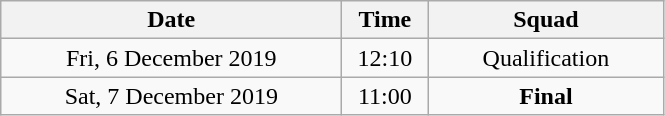<table class = "wikitable" style="text-align:center;">
<tr>
<th width=220>Date</th>
<th width=50>Time</th>
<th width=150>Squad</th>
</tr>
<tr>
<td>Fri, 6 December 2019</td>
<td>12:10</td>
<td>Qualification</td>
</tr>
<tr>
<td>Sat, 7 December 2019</td>
<td>11:00</td>
<td><strong>Final</strong></td>
</tr>
</table>
